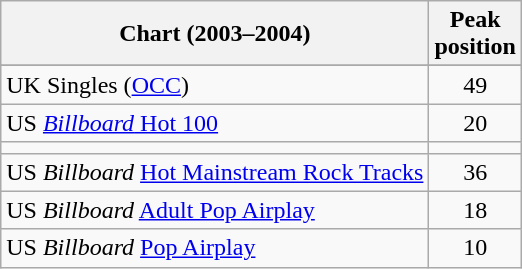<table class="wikitable sortable">
<tr>
<th>Chart (2003–2004)</th>
<th style="text-align:center;">Peak<br>position</th>
</tr>
<tr>
</tr>
<tr>
</tr>
<tr>
</tr>
<tr>
</tr>
<tr>
<td>UK Singles (<a href='#'>OCC</a>)</td>
<td style="text-align:center;">49</td>
</tr>
<tr>
<td>US <a href='#'><em>Billboard</em> Hot 100</a></td>
<td style="text-align:center;">20</td>
</tr>
<tr>
<td></td>
</tr>
<tr>
<td>US <em>Billboard</em> <a href='#'>Hot Mainstream Rock Tracks</a></td>
<td style="text-align:center;">36</td>
</tr>
<tr>
<td>US <em>Billboard</em> <a href='#'>Adult Pop Airplay</a></td>
<td style="text-align:center;">18</td>
</tr>
<tr>
<td>US <em>Billboard</em> <a href='#'>Pop Airplay</a></td>
<td style="text-align:center;">10</td>
</tr>
</table>
